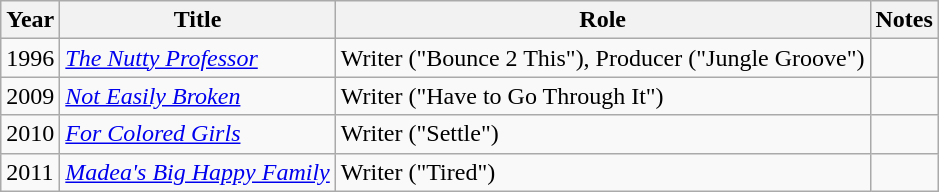<table class="wikitable">
<tr>
<th>Year</th>
<th>Title</th>
<th>Role</th>
<th>Notes</th>
</tr>
<tr>
<td>1996</td>
<td><a href='#'><em>The Nutty Professor</em></a></td>
<td>Writer ("Bounce 2 This"), Producer ("Jungle Groove")</td>
<td></td>
</tr>
<tr>
<td>2009</td>
<td><em><a href='#'>Not Easily Broken</a></em></td>
<td>Writer ("Have to Go Through It")</td>
<td></td>
</tr>
<tr>
<td>2010</td>
<td><em><a href='#'>For Colored Girls</a></em></td>
<td>Writer ("Settle")</td>
<td></td>
</tr>
<tr>
<td>2011</td>
<td><em><a href='#'>Madea's Big Happy Family</a></em></td>
<td>Writer ("Tired")</td>
<td></td>
</tr>
</table>
